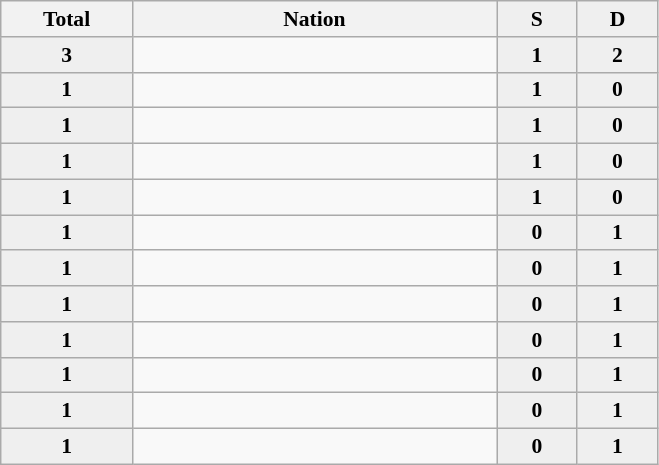<table class="sortable wikitable" style="font-size:90%;">
<tr>
<th width=81>Total</th>
<th width=236>Nation</th>
<th width=47 style="background:#efefef"> S </th>
<th width=47 style="background:#efefef"> D </th>
</tr>
<tr align=center>
<td bgcolor=#efefef><strong>3</strong></td>
<td align=left></td>
<td bgcolor=#efefef><strong>1</strong></td>
<td bgcolor=#efefef><strong>2</strong></td>
</tr>
<tr align=center>
<td bgcolor=#efefef><strong>1</strong></td>
<td align=left></td>
<td bgcolor=#efefef><strong>1</strong></td>
<td bgcolor=#efefef><strong>0</strong></td>
</tr>
<tr align=center>
<td bgcolor=#efefef><strong>1</strong></td>
<td align=left></td>
<td bgcolor=#efefef><strong>1</strong></td>
<td bgcolor=#efefef><strong>0</strong></td>
</tr>
<tr align=center>
<td bgcolor=#efefef><strong>1</strong></td>
<td align=left></td>
<td bgcolor=#efefef><strong>1</strong></td>
<td bgcolor=#efefef><strong>0</strong></td>
</tr>
<tr align=center>
<td bgcolor=#efefef><strong>1</strong></td>
<td align=left></td>
<td bgcolor=#efefef><strong>1</strong></td>
<td bgcolor=#efefef><strong>0</strong></td>
</tr>
<tr align=center>
<td bgcolor=#efefef><strong>1</strong></td>
<td align=left></td>
<td bgcolor=#efefef><strong>0</strong></td>
<td bgcolor=#efefef><strong>1</strong></td>
</tr>
<tr align=center>
<td bgcolor=#efefef><strong>1</strong></td>
<td align=left></td>
<td bgcolor=#efefef><strong>0</strong></td>
<td bgcolor=#efefef><strong>1</strong></td>
</tr>
<tr align=center>
<td bgcolor=#efefef><strong>1</strong></td>
<td align=left></td>
<td bgcolor=#efefef><strong>0</strong></td>
<td bgcolor=#efefef><strong>1</strong></td>
</tr>
<tr align=center>
<td bgcolor=#efefef><strong>1</strong></td>
<td align=left></td>
<td bgcolor=#efefef><strong>0</strong></td>
<td bgcolor=#efefef><strong>1</strong></td>
</tr>
<tr align=center>
<td bgcolor=#efefef><strong>1</strong></td>
<td align=left></td>
<td bgcolor=#efefef><strong>0</strong></td>
<td bgcolor=#efefef><strong>1</strong></td>
</tr>
<tr align=center>
<td bgcolor=#efefef><strong>1</strong></td>
<td align=left></td>
<td bgcolor=#efefef><strong>0</strong></td>
<td bgcolor=#efefef><strong>1</strong></td>
</tr>
<tr align=center>
<td bgcolor=#efefef><strong>1</strong></td>
<td align=left></td>
<td bgcolor=#efefef><strong>0</strong></td>
<td bgcolor=#efefef><strong>1</strong></td>
</tr>
</table>
